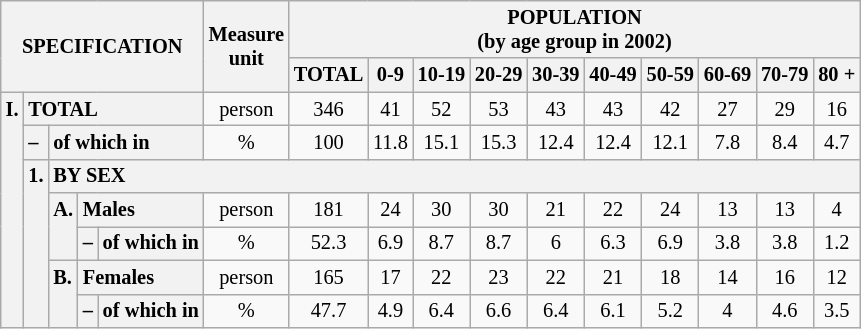<table class="wikitable" style="font-size:85%; text-align:center">
<tr>
<th rowspan="2" colspan="5">SPECIFICATION</th>
<th rowspan="2">Measure<br> unit</th>
<th colspan="10" rowspan="1">POPULATION<br> (by age group in 2002)</th>
</tr>
<tr>
<th>TOTAL</th>
<th>0-9</th>
<th>10-19</th>
<th>20-29</th>
<th>30-39</th>
<th>40-49</th>
<th>50-59</th>
<th>60-69</th>
<th>70-79</th>
<th>80 +</th>
</tr>
<tr>
<th style="text-align:left" valign="top" rowspan="7">I.</th>
<th style="text-align:left" colspan="4">TOTAL</th>
<td>person</td>
<td>346</td>
<td>41</td>
<td>52</td>
<td>53</td>
<td>43</td>
<td>43</td>
<td>42</td>
<td>27</td>
<td>29</td>
<td>16</td>
</tr>
<tr>
<th style="text-align:left" valign="top">–</th>
<th style="text-align:left" colspan="3">of which in</th>
<td>%</td>
<td>100</td>
<td>11.8</td>
<td>15.1</td>
<td>15.3</td>
<td>12.4</td>
<td>12.4</td>
<td>12.1</td>
<td>7.8</td>
<td>8.4</td>
<td>4.7</td>
</tr>
<tr>
<th style="text-align:left" valign="top" rowspan="5">1.</th>
<th style="text-align:left" colspan="14">BY SEX</th>
</tr>
<tr>
<th style="text-align:left" valign="top" rowspan="2">A.</th>
<th style="text-align:left" colspan="2">Males</th>
<td>person</td>
<td>181</td>
<td>24</td>
<td>30</td>
<td>30</td>
<td>21</td>
<td>22</td>
<td>24</td>
<td>13</td>
<td>13</td>
<td>4</td>
</tr>
<tr>
<th style="text-align:left" valign="top">–</th>
<th style="text-align:left" colspan="1">of which in</th>
<td>%</td>
<td>52.3</td>
<td>6.9</td>
<td>8.7</td>
<td>8.7</td>
<td>6</td>
<td>6.3</td>
<td>6.9</td>
<td>3.8</td>
<td>3.8</td>
<td>1.2</td>
</tr>
<tr>
<th style="text-align:left" valign="top" rowspan="2">B.</th>
<th style="text-align:left" colspan="2">Females</th>
<td>person</td>
<td>165</td>
<td>17</td>
<td>22</td>
<td>23</td>
<td>22</td>
<td>21</td>
<td>18</td>
<td>14</td>
<td>16</td>
<td>12</td>
</tr>
<tr>
<th style="text-align:left" valign="top">–</th>
<th style="text-align:left" colspan="1">of which in</th>
<td>%</td>
<td>47.7</td>
<td>4.9</td>
<td>6.4</td>
<td>6.6</td>
<td>6.4</td>
<td>6.1</td>
<td>5.2</td>
<td>4</td>
<td>4.6</td>
<td>3.5</td>
</tr>
</table>
